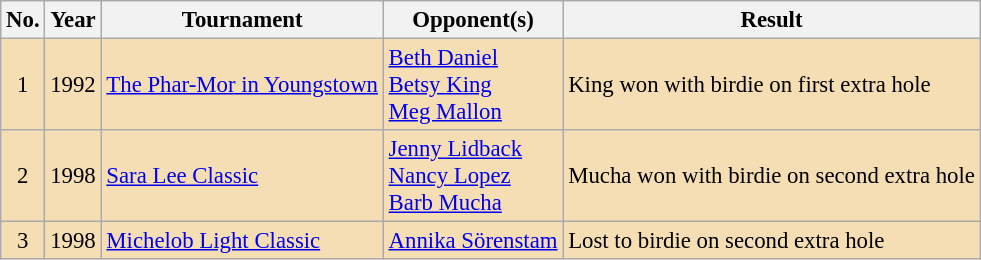<table class="wikitable" style="font-size:95%;">
<tr>
<th>No.</th>
<th>Year</th>
<th>Tournament</th>
<th>Opponent(s)</th>
<th>Result</th>
</tr>
<tr style="background:#F5DEB3;">
<td align=center>1</td>
<td>1992</td>
<td><a href='#'>The Phar-Mor in Youngstown</a></td>
<td> <a href='#'>Beth Daniel</a><br> <a href='#'>Betsy King</a><br> <a href='#'>Meg Mallon</a></td>
<td>King won with birdie on first extra hole</td>
</tr>
<tr style="background:#F5DEB3;">
<td align=center>2</td>
<td>1998</td>
<td><a href='#'>Sara Lee Classic</a></td>
<td> <a href='#'>Jenny Lidback</a><br> <a href='#'>Nancy Lopez</a><br> <a href='#'>Barb Mucha</a></td>
<td>Mucha won with birdie on second extra hole</td>
</tr>
<tr style="background:#F5DEB3;">
<td align=center>3</td>
<td>1998</td>
<td><a href='#'>Michelob Light Classic</a></td>
<td> <a href='#'>Annika Sörenstam</a></td>
<td>Lost to birdie on second extra hole</td>
</tr>
</table>
